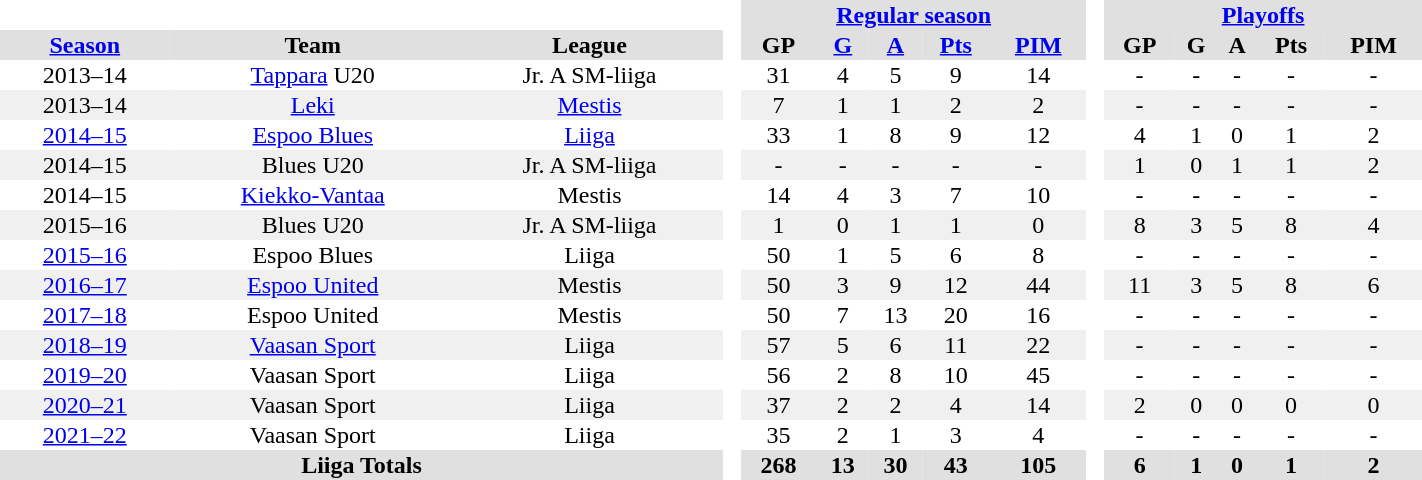<table BORDER="0" CELLPADDING="1" CELLSPACING="0" width="75%" style="text-align:center">
<tr bgcolor="#e0e0e0">
<th colspan="3" bgcolor="#ffffff"> </th>
<th rowspan="99" bgcolor="#ffffff"> </th>
<th colspan="5"><a href='#'>Regular season</a></th>
<th rowspan="99" bgcolor="#ffffff"> </th>
<th colspan="5"><a href='#'>Playoffs</a></th>
</tr>
<tr bgcolor="#e0e0e0">
<th><a href='#'>Season</a></th>
<th>Team</th>
<th>League</th>
<th>GP</th>
<th><a href='#'>G</a></th>
<th><a href='#'>A</a></th>
<th><a href='#'>Pts</a></th>
<th><a href='#'>PIM</a></th>
<th>GP</th>
<th>G</th>
<th>A</th>
<th>Pts</th>
<th>PIM</th>
</tr>
<tr>
<td>2013–14</td>
<td><a href='#'>Tappara</a> U20</td>
<td>Jr. A SM-liiga</td>
<td>31</td>
<td>4</td>
<td>5</td>
<td>9</td>
<td>14</td>
<td>-</td>
<td>-</td>
<td>-</td>
<td>-</td>
<td>-</td>
</tr>
<tr bgcolor="#f0f0f0">
<td>2013–14</td>
<td><a href='#'>Leki</a></td>
<td><a href='#'>Mestis</a></td>
<td>7</td>
<td>1</td>
<td>1</td>
<td>2</td>
<td>2</td>
<td>-</td>
<td>-</td>
<td>-</td>
<td>-</td>
<td>-</td>
</tr>
<tr>
<td><a href='#'>2014–15</a></td>
<td><a href='#'>Espoo Blues</a></td>
<td><a href='#'>Liiga</a></td>
<td>33</td>
<td>1</td>
<td>8</td>
<td>9</td>
<td>12</td>
<td>4</td>
<td>1</td>
<td>0</td>
<td>1</td>
<td>2</td>
</tr>
<tr bgcolor="#f0f0f0">
<td>2014–15</td>
<td>Blues U20</td>
<td>Jr. A SM-liiga</td>
<td>-</td>
<td>-</td>
<td>-</td>
<td>-</td>
<td>-</td>
<td>1</td>
<td>0</td>
<td>1</td>
<td>1</td>
<td>2</td>
</tr>
<tr>
<td>2014–15</td>
<td><a href='#'>Kiekko-Vantaa</a></td>
<td>Mestis</td>
<td>14</td>
<td>4</td>
<td>3</td>
<td>7</td>
<td>10</td>
<td>-</td>
<td>-</td>
<td>-</td>
<td>-</td>
<td>-</td>
</tr>
<tr bgcolor="#f0f0f0">
<td>2015–16</td>
<td>Blues U20</td>
<td>Jr. A SM-liiga</td>
<td>1</td>
<td>0</td>
<td>1</td>
<td>1</td>
<td>0</td>
<td>8</td>
<td>3</td>
<td>5</td>
<td>8</td>
<td>4</td>
</tr>
<tr>
<td><a href='#'>2015–16</a></td>
<td>Espoo Blues</td>
<td>Liiga</td>
<td>50</td>
<td>1</td>
<td>5</td>
<td>6</td>
<td>8</td>
<td>-</td>
<td>-</td>
<td>-</td>
<td>-</td>
<td>-</td>
</tr>
<tr bgcolor="#f0f0f0">
<td><a href='#'>2016–17</a></td>
<td><a href='#'>Espoo United</a></td>
<td>Mestis</td>
<td>50</td>
<td>3</td>
<td>9</td>
<td>12</td>
<td>44</td>
<td>11</td>
<td>3</td>
<td>5</td>
<td>8</td>
<td>6</td>
</tr>
<tr>
<td><a href='#'>2017–18</a></td>
<td>Espoo United</td>
<td>Mestis</td>
<td>50</td>
<td>7</td>
<td>13</td>
<td>20</td>
<td>16</td>
<td>-</td>
<td>-</td>
<td>-</td>
<td>-</td>
<td>-</td>
</tr>
<tr bgcolor="#f0f0f0">
<td><a href='#'>2018–19</a></td>
<td><a href='#'>Vaasan Sport</a></td>
<td>Liiga</td>
<td>57</td>
<td>5</td>
<td>6</td>
<td>11</td>
<td>22</td>
<td>-</td>
<td>-</td>
<td>-</td>
<td>-</td>
<td>-</td>
</tr>
<tr>
<td><a href='#'>2019–20</a></td>
<td>Vaasan Sport</td>
<td>Liiga</td>
<td>56</td>
<td>2</td>
<td>8</td>
<td>10</td>
<td>45</td>
<td>-</td>
<td>-</td>
<td>-</td>
<td>-</td>
<td>-</td>
</tr>
<tr bgcolor="#f0f0f0">
<td><a href='#'>2020–21</a></td>
<td>Vaasan Sport</td>
<td>Liiga</td>
<td>37</td>
<td>2</td>
<td>2</td>
<td>4</td>
<td>14</td>
<td>2</td>
<td>0</td>
<td>0</td>
<td>0</td>
<td>0</td>
</tr>
<tr>
<td><a href='#'>2021–22</a></td>
<td>Vaasan Sport</td>
<td>Liiga</td>
<td>35</td>
<td>2</td>
<td>1</td>
<td>3</td>
<td>4</td>
<td>-</td>
<td>-</td>
<td>-</td>
<td>-</td>
<td>-</td>
</tr>
<tr bgcolor="#e0e0e0">
<th colspan="3">Liiga Totals</th>
<th>268</th>
<th>13</th>
<th>30</th>
<th>43</th>
<th>105</th>
<th>6</th>
<th>1</th>
<th>0</th>
<th>1</th>
<th>2</th>
</tr>
</table>
